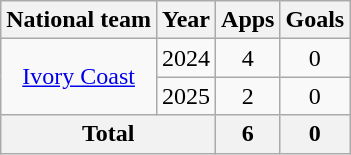<table class=wikitable style=text-align:center>
<tr>
<th>National team</th>
<th>Year</th>
<th>Apps</th>
<th>Goals</th>
</tr>
<tr>
<td rowspan="2"><a href='#'>Ivory Coast</a></td>
<td>2024</td>
<td>4</td>
<td>0</td>
</tr>
<tr>
<td>2025</td>
<td>2</td>
<td>0</td>
</tr>
<tr>
<th colspan="2">Total</th>
<th>6</th>
<th>0</th>
</tr>
</table>
